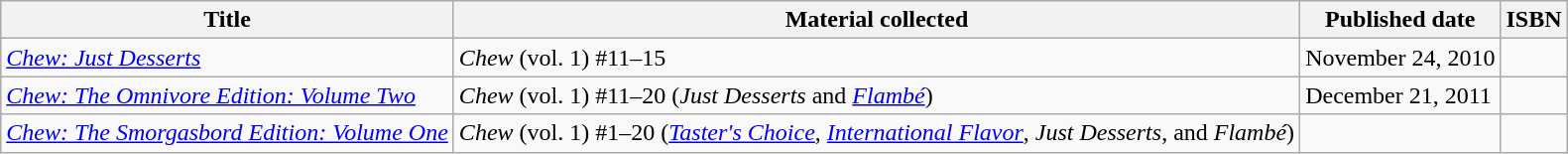<table class="wikitable">
<tr>
<th>Title</th>
<th>Material collected</th>
<th>Published date</th>
<th>ISBN</th>
</tr>
<tr>
<td><a href='#'><em>Chew: Just Desserts</em></a></td>
<td><em>Chew</em> (vol. 1) #11–15</td>
<td>November 24, 2010</td>
<td></td>
</tr>
<tr>
<td><a href='#'><em>Chew: The Omnivore Edition: Volume Two</em></a></td>
<td><em>Chew</em> (vol. 1) #11–20 (<em>Just Desserts</em> and <em><a href='#'>Flambé</a></em>)</td>
<td>December 21, 2011</td>
<td></td>
</tr>
<tr>
<td><a href='#'><em>Chew: The Smorgasbord Edition: Volume One</em></a></td>
<td><em>Chew</em> (vol. 1) #1–20 (<em><a href='#'>Taster's Choice</a></em>, <em><a href='#'>International Flavor</a></em>, <em>Just Desserts</em>, and <em>Flambé</em>)</td>
<td></td>
<td></td>
</tr>
</table>
